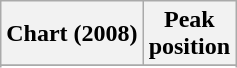<table class="wikitable sortable plainrowheaders" style="text-align:center">
<tr>
<th scope="col">Chart (2008)</th>
<th scope="col">Peak<br>position</th>
</tr>
<tr>
</tr>
<tr>
</tr>
<tr>
</tr>
</table>
